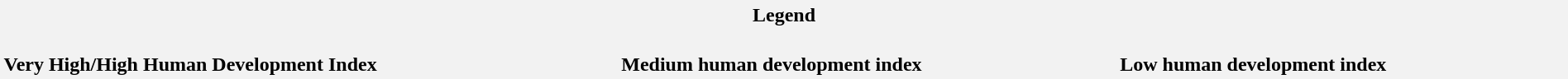<table style="width:100%; background:#f2f2f2;">
<tr>
<th colspan="5">Legend</th>
</tr>
<tr>
<td valign=top><br><strong><span>Very High/High Human Development Index</span></strong>



</td>
<td valign=top><br><strong><span>Medium human development index</span></strong><br>


</td>
<td valign=top><br><strong><span>Low human development index</span></strong>





</td>
<td valign=top><br></td>
</tr>
</table>
